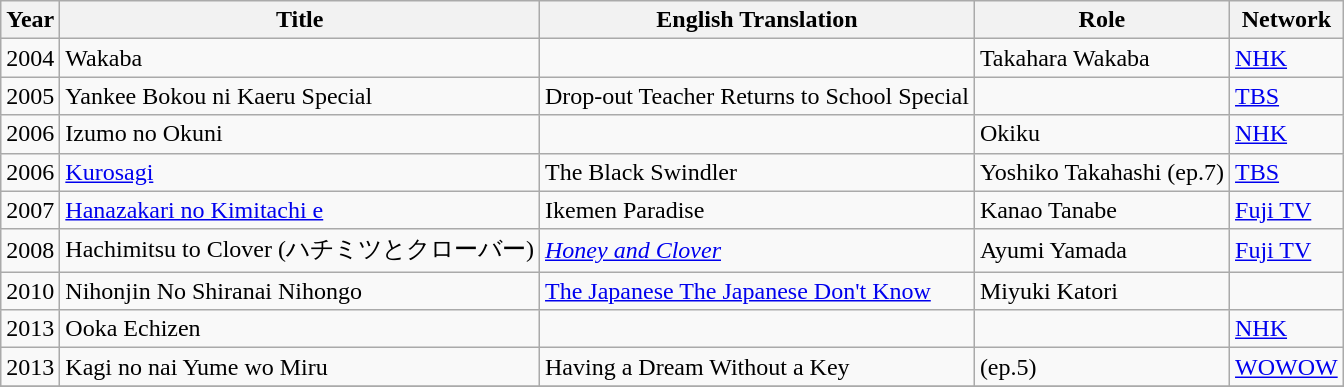<table class="wikitable">
<tr>
<th>Year</th>
<th>Title</th>
<th>English Translation</th>
<th>Role</th>
<th>Network</th>
</tr>
<tr>
<td>2004</td>
<td>Wakaba</td>
<td></td>
<td>Takahara Wakaba</td>
<td><a href='#'>NHK</a></td>
</tr>
<tr>
<td>2005</td>
<td>Yankee Bokou ni Kaeru Special</td>
<td>Drop-out Teacher Returns to School Special</td>
<td></td>
<td><a href='#'>TBS</a></td>
</tr>
<tr>
<td>2006</td>
<td>Izumo no Okuni</td>
<td></td>
<td>Okiku</td>
<td><a href='#'>NHK</a></td>
</tr>
<tr>
<td>2006</td>
<td><a href='#'>Kurosagi</a></td>
<td>The Black Swindler</td>
<td>Yoshiko Takahashi (ep.7)</td>
<td><a href='#'>TBS</a></td>
</tr>
<tr>
<td>2007</td>
<td><a href='#'>Hanazakari no Kimitachi e</a></td>
<td>Ikemen Paradise</td>
<td>Kanao Tanabe</td>
<td><a href='#'>Fuji TV</a></td>
</tr>
<tr>
<td>2008</td>
<td>Hachimitsu to Clover (ハチミツとクローバー)</td>
<td><em><a href='#'>Honey and Clover</a></em></td>
<td>Ayumi Yamada</td>
<td><a href='#'>Fuji TV</a></td>
</tr>
<tr>
<td>2010</td>
<td>Nihonjin No Shiranai Nihongo</td>
<td><a href='#'>The Japanese The Japanese Don't Know</a></td>
<td>Miyuki Katori</td>
<td></td>
</tr>
<tr>
<td>2013</td>
<td>Ooka Echizen</td>
<td></td>
<td></td>
<td><a href='#'>NHK</a></td>
</tr>
<tr>
<td>2013</td>
<td>Kagi no nai Yume wo Miru</td>
<td>Having a Dream Without a Key</td>
<td>(ep.5)</td>
<td><a href='#'>WOWOW</a></td>
</tr>
<tr>
</tr>
</table>
